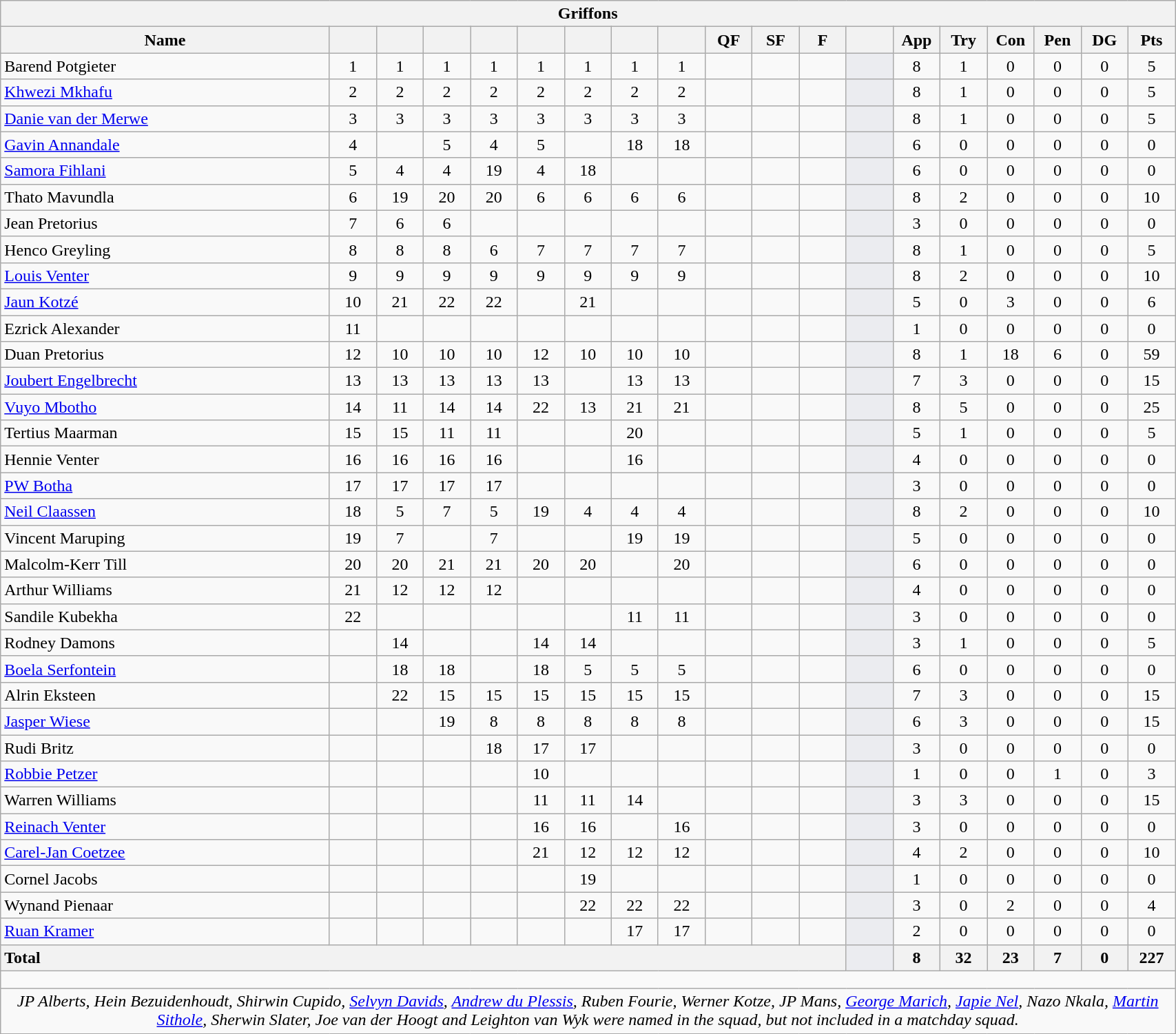<table class="wikitable collapsible collapsed" style="text-align:center; font-size:100%; width:90%">
<tr>
<th colspan="100%">Griffons</th>
</tr>
<tr>
<th style="width:28%;">Name</th>
<th style="width:4%;"></th>
<th style="width:4%;"></th>
<th style="width:4%;"></th>
<th style="width:4%;"></th>
<th style="width:4%;"></th>
<th style="width:4%;"></th>
<th style="width:4%;"></th>
<th style="width:4%;"></th>
<th style="width:4%;">QF</th>
<th style="width:4%;">SF</th>
<th style="width:4%;">F</th>
<th style="width:4%;"></th>
<th style="width:4%;">App</th>
<th style="width:4%;">Try</th>
<th style="width:4%;">Con</th>
<th style="width:4%;">Pen</th>
<th style="width:4%;">DG</th>
<th style="width:4%;">Pts</th>
</tr>
<tr>
<td style="text-align:left;">Barend Potgieter</td>
<td>1</td>
<td>1</td>
<td>1</td>
<td>1</td>
<td>1</td>
<td>1</td>
<td>1</td>
<td>1</td>
<td></td>
<td></td>
<td></td>
<td style="background:#EBECF0;"></td>
<td>8</td>
<td>1</td>
<td>0</td>
<td>0</td>
<td>0</td>
<td>5</td>
</tr>
<tr>
<td style="text-align:left;"><a href='#'>Khwezi Mkhafu</a></td>
<td>2</td>
<td>2</td>
<td>2</td>
<td>2</td>
<td>2</td>
<td>2</td>
<td>2</td>
<td>2</td>
<td></td>
<td></td>
<td></td>
<td style="background:#EBECF0;"></td>
<td>8</td>
<td>1</td>
<td>0</td>
<td>0</td>
<td>0</td>
<td>5</td>
</tr>
<tr>
<td style="text-align:left;"><a href='#'>Danie van der Merwe</a></td>
<td>3</td>
<td>3</td>
<td>3</td>
<td>3</td>
<td>3</td>
<td>3</td>
<td>3</td>
<td>3</td>
<td></td>
<td></td>
<td></td>
<td style="background:#EBECF0;"></td>
<td>8</td>
<td>1</td>
<td>0</td>
<td>0</td>
<td>0</td>
<td>5</td>
</tr>
<tr>
<td style="text-align:left;"><a href='#'>Gavin Annandale</a></td>
<td>4</td>
<td></td>
<td>5</td>
<td>4</td>
<td>5</td>
<td></td>
<td>18 </td>
<td>18 </td>
<td></td>
<td></td>
<td></td>
<td style="background:#EBECF0;"></td>
<td>6</td>
<td>0</td>
<td>0</td>
<td>0</td>
<td>0</td>
<td>0</td>
</tr>
<tr>
<td style="text-align:left;"><a href='#'>Samora Fihlani</a></td>
<td>5</td>
<td>4</td>
<td>4</td>
<td>19 </td>
<td>4</td>
<td>18 </td>
<td></td>
<td></td>
<td></td>
<td></td>
<td></td>
<td style="background:#EBECF0;"></td>
<td>6</td>
<td>0</td>
<td>0</td>
<td>0</td>
<td>0</td>
<td>0</td>
</tr>
<tr>
<td style="text-align:left;">Thato Mavundla</td>
<td>6</td>
<td>19 </td>
<td>20 </td>
<td>20 </td>
<td>6</td>
<td>6</td>
<td>6</td>
<td>6</td>
<td></td>
<td></td>
<td></td>
<td style="background:#EBECF0;"></td>
<td>8</td>
<td>2</td>
<td>0</td>
<td>0</td>
<td>0</td>
<td>10</td>
</tr>
<tr>
<td style="text-align:left;">Jean Pretorius</td>
<td>7</td>
<td>6</td>
<td>6</td>
<td></td>
<td></td>
<td></td>
<td></td>
<td></td>
<td></td>
<td></td>
<td></td>
<td style="background:#EBECF0;"></td>
<td>3</td>
<td>0</td>
<td>0</td>
<td>0</td>
<td>0</td>
<td>0</td>
</tr>
<tr>
<td style="text-align:left;">Henco Greyling</td>
<td>8</td>
<td>8</td>
<td>8</td>
<td>6</td>
<td>7</td>
<td>7</td>
<td>7</td>
<td>7</td>
<td></td>
<td></td>
<td></td>
<td style="background:#EBECF0;"></td>
<td>8</td>
<td>1</td>
<td>0</td>
<td>0</td>
<td>0</td>
<td>5</td>
</tr>
<tr>
<td style="text-align:left;"><a href='#'>Louis Venter</a></td>
<td>9</td>
<td>9</td>
<td>9</td>
<td>9</td>
<td>9</td>
<td>9</td>
<td>9</td>
<td>9</td>
<td></td>
<td></td>
<td></td>
<td style="background:#EBECF0;"></td>
<td>8</td>
<td>2</td>
<td>0</td>
<td>0</td>
<td>0</td>
<td>10</td>
</tr>
<tr>
<td style="text-align:left;"><a href='#'>Jaun Kotzé</a></td>
<td>10</td>
<td>21 </td>
<td>22 </td>
<td>22 </td>
<td></td>
<td>21 </td>
<td></td>
<td></td>
<td></td>
<td></td>
<td></td>
<td style="background:#EBECF0;"></td>
<td>5</td>
<td>0</td>
<td>3</td>
<td>0</td>
<td>0</td>
<td>6</td>
</tr>
<tr>
<td style="text-align:left;">Ezrick Alexander</td>
<td>11</td>
<td></td>
<td></td>
<td></td>
<td></td>
<td></td>
<td></td>
<td></td>
<td></td>
<td></td>
<td></td>
<td style="background:#EBECF0;"></td>
<td>1</td>
<td>0</td>
<td>0</td>
<td>0</td>
<td>0</td>
<td>0</td>
</tr>
<tr>
<td style="text-align:left;">Duan Pretorius</td>
<td>12</td>
<td>10</td>
<td>10</td>
<td>10</td>
<td>12</td>
<td>10</td>
<td>10</td>
<td>10</td>
<td></td>
<td></td>
<td></td>
<td style="background:#EBECF0;"></td>
<td>8</td>
<td>1</td>
<td>18</td>
<td>6</td>
<td>0</td>
<td>59</td>
</tr>
<tr>
<td style="text-align:left;"><a href='#'>Joubert Engelbrecht</a></td>
<td>13</td>
<td>13</td>
<td>13</td>
<td>13</td>
<td>13</td>
<td></td>
<td>13</td>
<td>13</td>
<td></td>
<td></td>
<td></td>
<td style="background:#EBECF0;"></td>
<td>7</td>
<td>3</td>
<td>0</td>
<td>0</td>
<td>0</td>
<td>15</td>
</tr>
<tr>
<td style="text-align:left;"><a href='#'>Vuyo Mbotho</a></td>
<td>14</td>
<td>11</td>
<td>14</td>
<td>14</td>
<td>22 </td>
<td>13</td>
<td>21 </td>
<td>21 </td>
<td></td>
<td></td>
<td></td>
<td style="background:#EBECF0;"></td>
<td>8</td>
<td>5</td>
<td>0</td>
<td>0</td>
<td>0</td>
<td>25</td>
</tr>
<tr>
<td style="text-align:left;">Tertius Maarman</td>
<td>15</td>
<td>15</td>
<td>11</td>
<td>11</td>
<td></td>
<td></td>
<td>20 </td>
<td></td>
<td></td>
<td></td>
<td></td>
<td style="background:#EBECF0;"></td>
<td>5</td>
<td>1</td>
<td>0</td>
<td>0</td>
<td>0</td>
<td>5</td>
</tr>
<tr>
<td style="text-align:left;">Hennie Venter</td>
<td>16</td>
<td>16 </td>
<td>16 </td>
<td>16 </td>
<td></td>
<td></td>
<td>16 </td>
<td></td>
<td></td>
<td></td>
<td></td>
<td style="background:#EBECF0;"></td>
<td>4</td>
<td>0</td>
<td>0</td>
<td>0</td>
<td>0</td>
<td>0</td>
</tr>
<tr>
<td style="text-align:left;"><a href='#'>PW Botha</a></td>
<td>17</td>
<td>17 </td>
<td>17 </td>
<td>17 </td>
<td></td>
<td></td>
<td></td>
<td></td>
<td></td>
<td></td>
<td></td>
<td style="background:#EBECF0;"></td>
<td>3</td>
<td>0</td>
<td>0</td>
<td>0</td>
<td>0</td>
<td>0</td>
</tr>
<tr>
<td style="text-align:left;"><a href='#'>Neil Claassen</a></td>
<td>18 </td>
<td>5</td>
<td>7</td>
<td>5</td>
<td>19 </td>
<td>4</td>
<td>4</td>
<td>4</td>
<td></td>
<td></td>
<td></td>
<td style="background:#EBECF0;"></td>
<td>8</td>
<td>2</td>
<td>0</td>
<td>0</td>
<td>0</td>
<td>10</td>
</tr>
<tr>
<td style="text-align:left;">Vincent Maruping</td>
<td>19 </td>
<td>7</td>
<td></td>
<td>7</td>
<td></td>
<td></td>
<td>19 </td>
<td>19 </td>
<td></td>
<td></td>
<td></td>
<td style="background:#EBECF0;"></td>
<td>5</td>
<td>0</td>
<td>0</td>
<td>0</td>
<td>0</td>
<td>0</td>
</tr>
<tr>
<td style="text-align:left;">Malcolm-Kerr Till</td>
<td>20</td>
<td>20 </td>
<td>21 </td>
<td>21 </td>
<td>20 </td>
<td>20 </td>
<td></td>
<td>20 </td>
<td></td>
<td></td>
<td></td>
<td style="background:#EBECF0;"></td>
<td>6</td>
<td>0</td>
<td>0</td>
<td>0</td>
<td>0</td>
<td>0</td>
</tr>
<tr>
<td style="text-align:left;">Arthur Williams</td>
<td>21 </td>
<td>12</td>
<td>12</td>
<td>12</td>
<td></td>
<td></td>
<td></td>
<td></td>
<td></td>
<td></td>
<td></td>
<td style="background:#EBECF0;"></td>
<td>4</td>
<td>0</td>
<td>0</td>
<td>0</td>
<td>0</td>
<td>0</td>
</tr>
<tr>
<td style="text-align:left;">Sandile Kubekha</td>
<td>22 </td>
<td></td>
<td></td>
<td></td>
<td></td>
<td></td>
<td>11</td>
<td>11</td>
<td></td>
<td></td>
<td></td>
<td style="background:#EBECF0;"></td>
<td>3</td>
<td>0</td>
<td>0</td>
<td>0</td>
<td>0</td>
<td>0</td>
</tr>
<tr>
<td style="text-align:left;">Rodney Damons</td>
<td></td>
<td>14</td>
<td></td>
<td></td>
<td>14</td>
<td>14</td>
<td></td>
<td></td>
<td></td>
<td></td>
<td></td>
<td style="background:#EBECF0;"></td>
<td>3</td>
<td>1</td>
<td>0</td>
<td>0</td>
<td>0</td>
<td>5</td>
</tr>
<tr>
<td style="text-align:left;"><a href='#'>Boela Serfontein</a></td>
<td></td>
<td>18 </td>
<td>18 </td>
<td></td>
<td>18 </td>
<td>5</td>
<td>5</td>
<td>5</td>
<td></td>
<td></td>
<td></td>
<td style="background:#EBECF0;"></td>
<td>6</td>
<td>0</td>
<td>0</td>
<td>0</td>
<td>0</td>
<td>0</td>
</tr>
<tr>
<td style="text-align:left;">Alrin Eksteen</td>
<td></td>
<td>22 </td>
<td>15</td>
<td>15</td>
<td>15</td>
<td>15</td>
<td>15</td>
<td>15</td>
<td></td>
<td></td>
<td></td>
<td style="background:#EBECF0;"></td>
<td>7</td>
<td>3</td>
<td>0</td>
<td>0</td>
<td>0</td>
<td>15</td>
</tr>
<tr>
<td style="text-align:left;"><a href='#'>Jasper Wiese</a></td>
<td></td>
<td></td>
<td>19 </td>
<td>8</td>
<td>8</td>
<td>8</td>
<td>8</td>
<td>8</td>
<td></td>
<td></td>
<td></td>
<td style="background:#EBECF0;"></td>
<td>6</td>
<td>3</td>
<td>0</td>
<td>0</td>
<td>0</td>
<td>15</td>
</tr>
<tr>
<td style="text-align:left;">Rudi Britz</td>
<td></td>
<td></td>
<td></td>
<td>18 </td>
<td>17 </td>
<td>17 </td>
<td></td>
<td></td>
<td></td>
<td></td>
<td></td>
<td style="background:#EBECF0;"></td>
<td>3</td>
<td>0</td>
<td>0</td>
<td>0</td>
<td>0</td>
<td>0</td>
</tr>
<tr>
<td style="text-align:left;"><a href='#'>Robbie Petzer</a></td>
<td></td>
<td></td>
<td></td>
<td></td>
<td>10</td>
<td></td>
<td></td>
<td></td>
<td></td>
<td></td>
<td></td>
<td style="background:#EBECF0;"></td>
<td>1</td>
<td>0</td>
<td>0</td>
<td>1</td>
<td>0</td>
<td>3</td>
</tr>
<tr>
<td style="text-align:left;">Warren Williams</td>
<td></td>
<td></td>
<td></td>
<td></td>
<td>11</td>
<td>11</td>
<td>14</td>
<td></td>
<td></td>
<td></td>
<td></td>
<td style="background:#EBECF0;"></td>
<td>3</td>
<td>3</td>
<td>0</td>
<td>0</td>
<td>0</td>
<td>15</td>
</tr>
<tr>
<td style="text-align:left;"><a href='#'>Reinach Venter</a></td>
<td></td>
<td></td>
<td></td>
<td></td>
<td>16 </td>
<td>16 </td>
<td></td>
<td>16 </td>
<td></td>
<td></td>
<td></td>
<td style="background:#EBECF0;"></td>
<td>3</td>
<td>0</td>
<td>0</td>
<td>0</td>
<td>0</td>
<td>0</td>
</tr>
<tr>
<td style="text-align:left;"><a href='#'>Carel-Jan Coetzee</a></td>
<td></td>
<td></td>
<td></td>
<td></td>
<td>21 </td>
<td>12</td>
<td>12</td>
<td>12</td>
<td></td>
<td></td>
<td></td>
<td style="background:#EBECF0;"></td>
<td>4</td>
<td>2</td>
<td>0</td>
<td>0</td>
<td>0</td>
<td>10</td>
</tr>
<tr>
<td style="text-align:left;">Cornel Jacobs</td>
<td></td>
<td></td>
<td></td>
<td></td>
<td></td>
<td>19 </td>
<td></td>
<td></td>
<td></td>
<td></td>
<td></td>
<td style="background:#EBECF0;"></td>
<td>1</td>
<td>0</td>
<td>0</td>
<td>0</td>
<td>0</td>
<td>0</td>
</tr>
<tr>
<td style="text-align:left;">Wynand Pienaar</td>
<td></td>
<td></td>
<td></td>
<td></td>
<td></td>
<td>22 </td>
<td>22 </td>
<td>22 </td>
<td></td>
<td></td>
<td></td>
<td style="background:#EBECF0;"></td>
<td>3</td>
<td>0</td>
<td>2</td>
<td>0</td>
<td>0</td>
<td>4</td>
</tr>
<tr>
<td style="text-align:left;"><a href='#'>Ruan Kramer</a></td>
<td></td>
<td></td>
<td></td>
<td></td>
<td></td>
<td></td>
<td>17 </td>
<td>17 </td>
<td></td>
<td></td>
<td></td>
<td style="background:#EBECF0;"></td>
<td>2</td>
<td>0</td>
<td>0</td>
<td>0</td>
<td>0</td>
<td>0</td>
</tr>
<tr>
<th colspan="12" style="text-align:left;">Total</th>
<th style="background:#EBECF0;"></th>
<th>8</th>
<th>32</th>
<th>23</th>
<th>7</th>
<th>0</th>
<th>227</th>
</tr>
<tr class="sortbottom">
<td colspan="100%" style="height: 10px;"></td>
</tr>
<tr class="sortbottom">
<td colspan="100%" style="text-align:center;"><em>JP Alberts, Hein Bezuidenhoudt, Shirwin Cupido, <a href='#'>Selvyn Davids</a>, <a href='#'>Andrew du Plessis</a>, Ruben Fourie, Werner Kotze, JP Mans, <a href='#'>George Marich</a>, <a href='#'>Japie Nel</a>, Nazo Nkala, <a href='#'>Martin Sithole</a>, Sherwin Slater, Joe van der Hoogt and Leighton van Wyk were named in the squad, but not included in a matchday squad.</em></td>
</tr>
</table>
